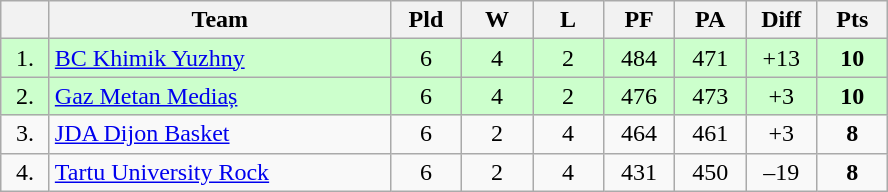<table class="wikitable" style="text-align:center">
<tr>
<th width=25></th>
<th width=220>Team</th>
<th width=40>Pld</th>
<th width=40>W</th>
<th width=40>L</th>
<th width=40>PF</th>
<th width=40>PA</th>
<th width=40>Diff</th>
<th width=40>Pts</th>
</tr>
<tr bgcolor=ccffcc>
<td>1.</td>
<td align=left> <a href='#'>BC Khimik Yuzhny</a></td>
<td>6</td>
<td>4</td>
<td>2</td>
<td>484</td>
<td>471</td>
<td>+13</td>
<td><strong>10</strong></td>
</tr>
<tr bgcolor=ccffcc>
<td>2.</td>
<td align=left> <a href='#'>Gaz Metan Mediaș</a></td>
<td>6</td>
<td>4</td>
<td>2</td>
<td>476</td>
<td>473</td>
<td>+3</td>
<td><strong>10</strong></td>
</tr>
<tr>
<td>3.</td>
<td align=left> <a href='#'>JDA Dijon Basket</a></td>
<td>6</td>
<td>2</td>
<td>4</td>
<td>464</td>
<td>461</td>
<td>+3</td>
<td><strong>8</strong></td>
</tr>
<tr>
<td>4.</td>
<td align=left> <a href='#'>Tartu University Rock</a></td>
<td>6</td>
<td>2</td>
<td>4</td>
<td>431</td>
<td>450</td>
<td>–19</td>
<td><strong>8</strong></td>
</tr>
</table>
